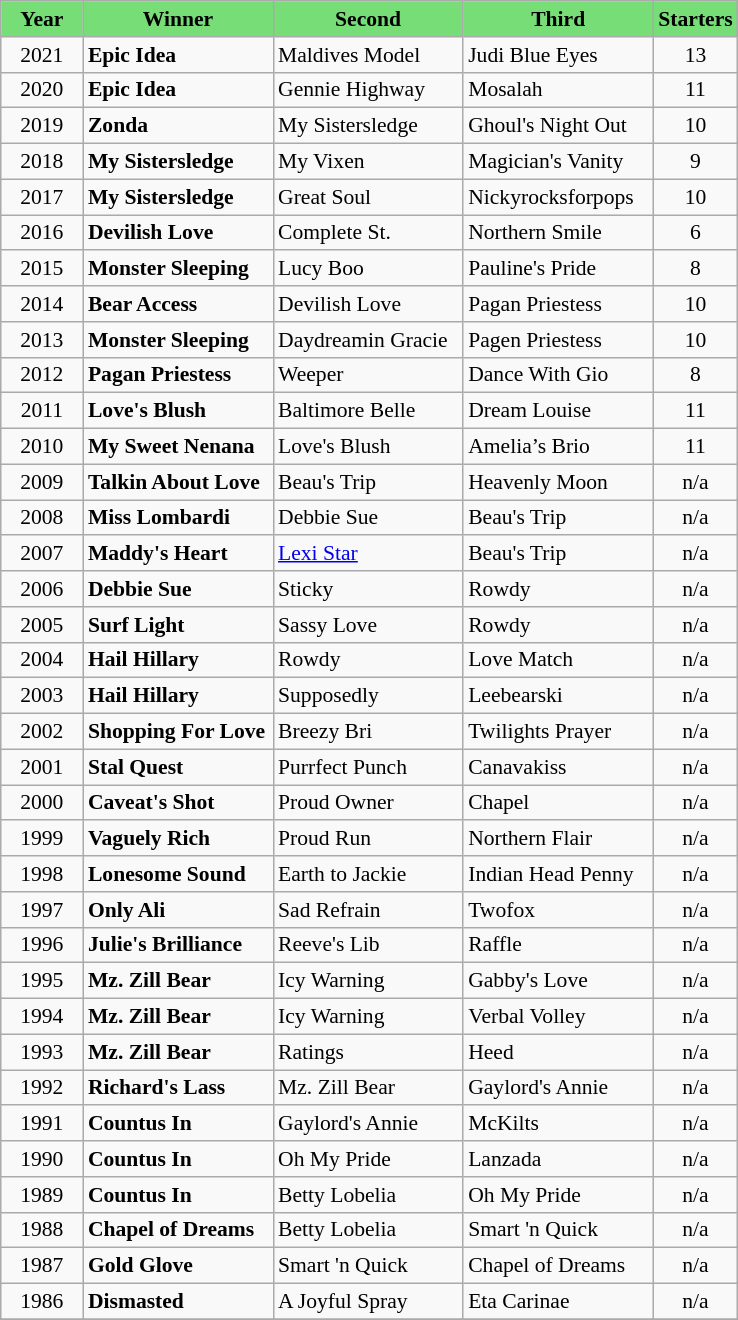<table class = "wikitable sortable" | border="1" cellpadding="0" style="border-collapse: collapse; font-size:90%">
<tr bgcolor="#77dd77" align="center">
<td width="48px"><strong>Year</strong><br></td>
<td width="120px"><strong>Winner</strong><br></td>
<td width="120px"><strong>Second</strong><br></td>
<td width="120px"><strong>Third</strong><br></td>
<td width="40px"><strong>Starters</strong><br></td>
</tr>
<tr>
<td align=center>2021</td>
<td><strong>Epic Idea</strong></td>
<td>Maldives Model</td>
<td>Judi Blue Eyes</td>
<td align=center>13</td>
</tr>
<tr>
<td align=center>2020</td>
<td><strong>Epic Idea</strong></td>
<td>Gennie Highway</td>
<td>Mosalah</td>
<td align=center>11</td>
</tr>
<tr>
<td align=center>2019</td>
<td><strong>Zonda</strong></td>
<td>My Sistersledge</td>
<td>Ghoul's Night Out</td>
<td align=center>10</td>
</tr>
<tr>
<td align=center>2018</td>
<td><strong>My Sistersledge</strong></td>
<td>My Vixen</td>
<td>Magician's Vanity</td>
<td align=center>9</td>
</tr>
<tr>
<td align=center>2017</td>
<td><strong>My Sistersledge</strong></td>
<td>Great Soul</td>
<td>Nickyrocksforpops</td>
<td align=center>10</td>
</tr>
<tr>
<td align=center>2016</td>
<td><strong>Devilish Love</strong></td>
<td>Complete St.</td>
<td>Northern Smile</td>
<td align=center>6</td>
</tr>
<tr>
<td align=center>2015</td>
<td><strong>Monster Sleeping</strong></td>
<td>Lucy Boo</td>
<td>Pauline's Pride</td>
<td align=center>8</td>
</tr>
<tr>
<td align=center>2014</td>
<td><strong>Bear Access</strong></td>
<td>Devilish Love</td>
<td>Pagan Priestess</td>
<td align=center>10</td>
</tr>
<tr>
<td align=center>2013</td>
<td><strong>Monster Sleeping</strong></td>
<td>Daydreamin Gracie</td>
<td>Pagen Priestess</td>
<td align=center>10</td>
</tr>
<tr>
<td align=center>2012</td>
<td><strong>Pagan Priestess</strong></td>
<td>Weeper</td>
<td>Dance With Gio</td>
<td align=center>8</td>
</tr>
<tr>
<td align=center>2011</td>
<td><strong>Love's Blush</strong></td>
<td>Baltimore Belle</td>
<td>Dream Louise</td>
<td align=center>11</td>
</tr>
<tr>
<td align=center>2010</td>
<td><strong>My Sweet Nenana</strong></td>
<td>Love's Blush</td>
<td>Amelia’s Brio</td>
<td align=center>11</td>
</tr>
<tr>
<td align=center>2009</td>
<td><strong>Talkin About Love</strong></td>
<td>Beau's Trip</td>
<td>Heavenly Moon</td>
<td align=center>n/a</td>
</tr>
<tr>
<td align=center>2008</td>
<td><strong>Miss Lombardi</strong></td>
<td>Debbie Sue</td>
<td>Beau's Trip</td>
<td align=center>n/a</td>
</tr>
<tr>
<td align=center>2007</td>
<td><strong>Maddy's Heart</strong></td>
<td><a href='#'>Lexi Star</a></td>
<td>Beau's Trip</td>
<td align=center>n/a</td>
</tr>
<tr>
<td align=center>2006</td>
<td><strong>Debbie Sue</strong></td>
<td>Sticky</td>
<td>Rowdy</td>
<td align=center>n/a</td>
</tr>
<tr>
<td align=center>2005</td>
<td><strong>Surf Light</strong></td>
<td>Sassy Love</td>
<td>Rowdy</td>
<td align=center>n/a</td>
</tr>
<tr>
<td align=center>2004</td>
<td><strong>Hail Hillary</strong></td>
<td>Rowdy</td>
<td>Love Match</td>
<td align=center>n/a</td>
</tr>
<tr>
<td align=center>2003</td>
<td><strong>Hail Hillary</strong></td>
<td>Supposedly</td>
<td>Leebearski</td>
<td align=center>n/a</td>
</tr>
<tr>
<td align=center>2002</td>
<td><strong>Shopping For Love</strong></td>
<td>Breezy Bri</td>
<td>Twilights Prayer</td>
<td align=center>n/a</td>
</tr>
<tr>
<td align=center>2001</td>
<td><strong>Stal Quest</strong></td>
<td>Purrfect Punch</td>
<td>Canavakiss</td>
<td align=center>n/a</td>
</tr>
<tr>
<td align=center>2000</td>
<td><strong>Caveat's Shot</strong></td>
<td>Proud Owner</td>
<td>Chapel</td>
<td align=center>n/a</td>
</tr>
<tr>
<td align=center>1999</td>
<td><strong>Vaguely Rich</strong></td>
<td>Proud Run</td>
<td>Northern Flair</td>
<td align=center>n/a</td>
</tr>
<tr>
<td align=center>1998</td>
<td><strong>Lonesome Sound</strong></td>
<td>Earth to Jackie</td>
<td>Indian Head Penny</td>
<td align=center>n/a</td>
</tr>
<tr>
<td align=center>1997</td>
<td><strong>Only Ali</strong></td>
<td>Sad Refrain</td>
<td>Twofox</td>
<td align=center>n/a</td>
</tr>
<tr>
<td align=center>1996</td>
<td><strong>Julie's Brilliance</strong></td>
<td>Reeve's Lib</td>
<td>Raffle</td>
<td align=center>n/a</td>
</tr>
<tr>
<td align=center>1995</td>
<td><strong>Mz. Zill Bear</strong></td>
<td>Icy Warning</td>
<td>Gabby's Love</td>
<td align=center>n/a</td>
</tr>
<tr>
<td align=center>1994</td>
<td><strong>Mz. Zill Bear</strong></td>
<td>Icy Warning</td>
<td>Verbal Volley</td>
<td align=center>n/a</td>
</tr>
<tr>
<td align=center>1993</td>
<td><strong>Mz. Zill Bear</strong></td>
<td>Ratings</td>
<td>Heed</td>
<td align=center>n/a</td>
</tr>
<tr>
<td align=center>1992</td>
<td><strong>Richard's Lass</strong></td>
<td>Mz. Zill Bear</td>
<td>Gaylord's Annie</td>
<td align=center>n/a</td>
</tr>
<tr>
<td align=center>1991</td>
<td><strong>Countus In</strong></td>
<td>Gaylord's Annie</td>
<td>McKilts</td>
<td align=center>n/a</td>
</tr>
<tr>
<td align=center>1990</td>
<td><strong>Countus In</strong></td>
<td>Oh My Pride</td>
<td>Lanzada</td>
<td align=center>n/a</td>
</tr>
<tr>
<td align=center>1989</td>
<td><strong>Countus In</strong></td>
<td>Betty Lobelia</td>
<td>Oh My Pride</td>
<td align=center>n/a</td>
</tr>
<tr>
<td align=center>1988</td>
<td><strong>Chapel of Dreams</strong></td>
<td>Betty Lobelia</td>
<td>Smart 'n Quick</td>
<td align=center>n/a</td>
</tr>
<tr>
<td align=center>1987</td>
<td><strong>Gold Glove</strong></td>
<td>Smart 'n Quick</td>
<td>Chapel of Dreams</td>
<td align=center>n/a</td>
</tr>
<tr>
<td align=center>1986</td>
<td><strong>Dismasted</strong></td>
<td>A Joyful Spray</td>
<td>Eta Carinae</td>
<td align=center>n/a</td>
</tr>
<tr>
</tr>
</table>
